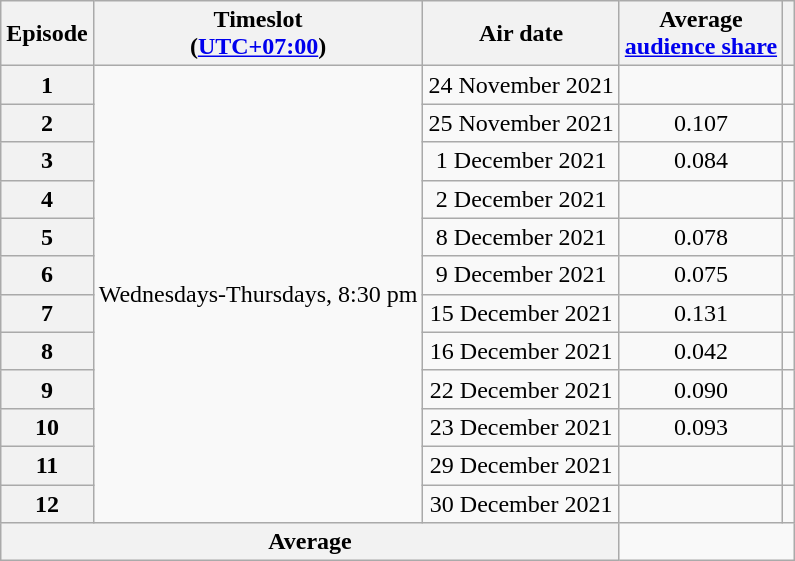<table class="wikitable">
<tr>
<th>Episode<br></th>
<th>Timeslot<br>(<a href='#'>UTC+07:00</a>)</th>
<th>Air date</th>
<th>Average<br><a href='#'>audience share</a></th>
<th></th>
</tr>
<tr>
<th style="text-align: center;">1</th>
<td rowspan="12" style="text-align: center;">Wednesdays-Thursdays, 8:30 pm</td>
<td style="text-align: center;">24 November 2021</td>
<td style="text-align: center;"></td>
<td style="text-align: center;"></td>
</tr>
<tr>
<th style="text-align: center;">2</th>
<td style="text-align: center;">25 November 2021</td>
<td style="text-align: center;">0.107</td>
<td style="text-align: center;"></td>
</tr>
<tr>
<th style="text-align: center;">3</th>
<td style="text-align: center;">1 December 2021</td>
<td style="text-align: center;">0.084</td>
<td style="text-align: center;"></td>
</tr>
<tr>
<th style="text-align: center;">4</th>
<td style="text-align: center;">2 December 2021</td>
<td style="text-align: center;"></td>
<td style="text-align: center;"></td>
</tr>
<tr>
<th style="text-align: center;">5</th>
<td style="text-align: center;">8 December 2021</td>
<td style="text-align: center;">0.078</td>
<td style="text-align: center;"></td>
</tr>
<tr>
<th style="text-align: center;">6</th>
<td style="text-align: center;">9 December 2021</td>
<td style="text-align: center;">0.075</td>
<td style="text-align: center;"></td>
</tr>
<tr>
<th style="text-align: center;">7</th>
<td style="text-align: center;">15 December 2021</td>
<td style="text-align: center;">0.131</td>
<td style="text-align: center;"></td>
</tr>
<tr>
<th style="text-align: center;">8</th>
<td style="text-align: center;">16 December 2021</td>
<td style="text-align: center;">0.042</td>
<td style="text-align: center;"></td>
</tr>
<tr>
<th style="text-align: center;">9</th>
<td style="text-align: center;">22 December 2021</td>
<td style="text-align: center;">0.090</td>
<td style="text-align: center;"></td>
</tr>
<tr>
<th style="text-align: center;">10</th>
<td style="text-align: center;">23 December 2021</td>
<td style="text-align: center;">0.093</td>
<td style="text-align: center;"></td>
</tr>
<tr>
<th style="text-align: center;">11</th>
<td style="text-align: center;">29 December 2021</td>
<td style="text-align: center;"></td>
<td style="text-align: center;"></td>
</tr>
<tr>
<th style="text-align: center;">12</th>
<td style="text-align: center;">30 December 2021</td>
<td style="text-align: center;"></td>
<td style="text-align: center;"></td>
</tr>
<tr>
<th colspan="3" style="text-align: center;">Average</th>
<td colspan="2" style="text-align: center;"> </td>
</tr>
</table>
